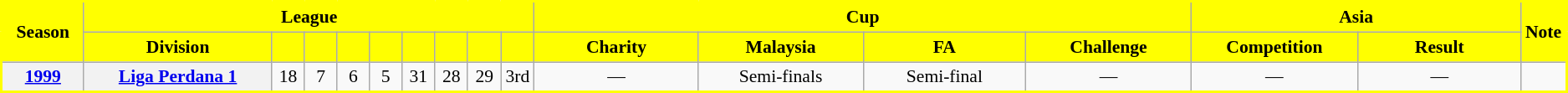<table class="wikitable" style="border:2px solid yellow; font-size:90%; text-align:center;">
<tr>
<th rowspan="2" style="background:yellow; color:black;" width="60">Season</th>
<th colspan="9" style="background:yellow; color:black;">League</th>
<th colspan="4" style="background:yellow; color:black;">Cup</th>
<th colspan="2" style="background:yellow; color:black;">Asia</th>
<th rowspan="2" style="background:yellow; color:black;">Note</th>
</tr>
<tr>
<th style="background:yellow; color:black;" width="150">Division</th>
<th style="background:yellow; color:black;" width="20"></th>
<th style="background:yellow; color:black;" width="20"></th>
<th style="background:yellow; color:black;" width="20"></th>
<th style="background:yellow; color:black;" width="20"></th>
<th style="background:yellow; color:black;" width="20"></th>
<th style="background:yellow; color:black;" width="20"></th>
<th style="background:yellow; color:black;" width="20"></th>
<th style="background:yellow; color:black;" width="20"></th>
<th style="background:yellow; color:black;" width="130">Charity</th>
<th style="background:yellow; color:black;" width="130">Malaysia</th>
<th style="background:yellow; color:black;" width="130">FA</th>
<th style="background:yellow; color:black;" width="130">Challenge</th>
<th style="background:yellow; color:black;" width="130">Competition</th>
<th style="background:yellow; color:black;" width="130">Result</th>
</tr>
<tr>
<th><a href='#'>1999</a></th>
<th><a href='#'>Liga Perdana 1</a></th>
<td>18</td>
<td>7</td>
<td>6</td>
<td>5</td>
<td>31</td>
<td>28</td>
<td>29</td>
<td>3rd</td>
<td>—</td>
<td>Semi-finals</td>
<td>Semi-final</td>
<td>—</td>
<td>—</td>
<td>—</td>
<td></td>
</tr>
</table>
